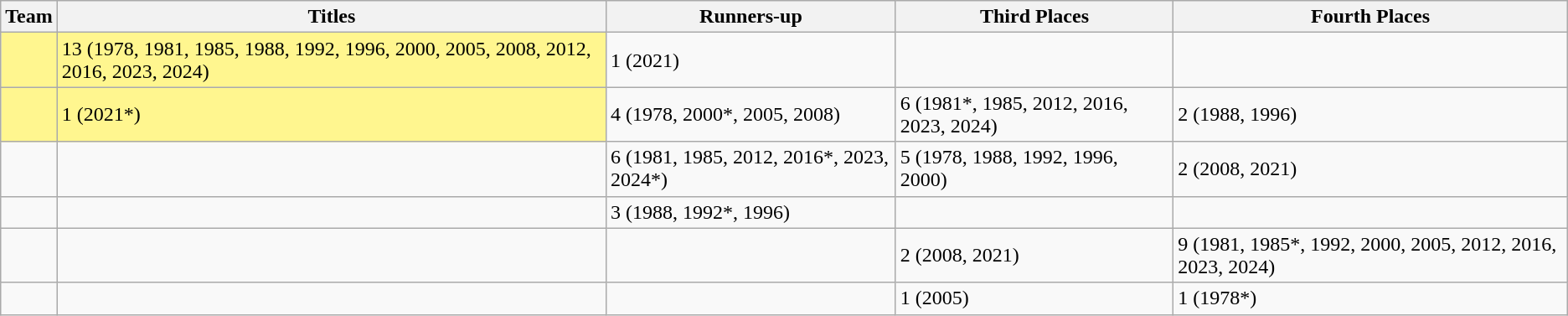<table class=wikitable>
<tr>
<th>Team</th>
<th>Titles</th>
<th>Runners-up</th>
<th>Third Places</th>
<th>Fourth Places</th>
</tr>
<tr>
<td style=background:#FFF68F></td>
<td style=background:#FFF68F>13 (1978, 1981, 1985, 1988, 1992, 1996, 2000, 2005, 2008, 2012, 2016, 2023, 2024)</td>
<td>1 (2021)</td>
<td></td>
<td></td>
</tr>
<tr>
<td style=background:#FFF68F></td>
<td style=background:#FFF68F>1 (2021*)</td>
<td>4 (1978, 2000*, 2005, 2008)</td>
<td>6 (1981*, 1985, 2012, 2016, 2023, 2024)</td>
<td>2 (1988, 1996)</td>
</tr>
<tr>
<td></td>
<td></td>
<td>6 (1981, 1985, 2012, 2016*, 2023, 2024*)</td>
<td>5 (1978, 1988, 1992, 1996, 2000)</td>
<td>2 (2008, 2021)</td>
</tr>
<tr>
<td></td>
<td></td>
<td>3 (1988, 1992*, 1996)</td>
<td></td>
<td></td>
</tr>
<tr>
<td></td>
<td></td>
<td></td>
<td>2 (2008, 2021)</td>
<td>9 (1981, 1985*, 1992, 2000, 2005, 2012, 2016, 2023, 2024)</td>
</tr>
<tr>
<td></td>
<td></td>
<td></td>
<td>1 (2005)</td>
<td>1 (1978*)</td>
</tr>
</table>
